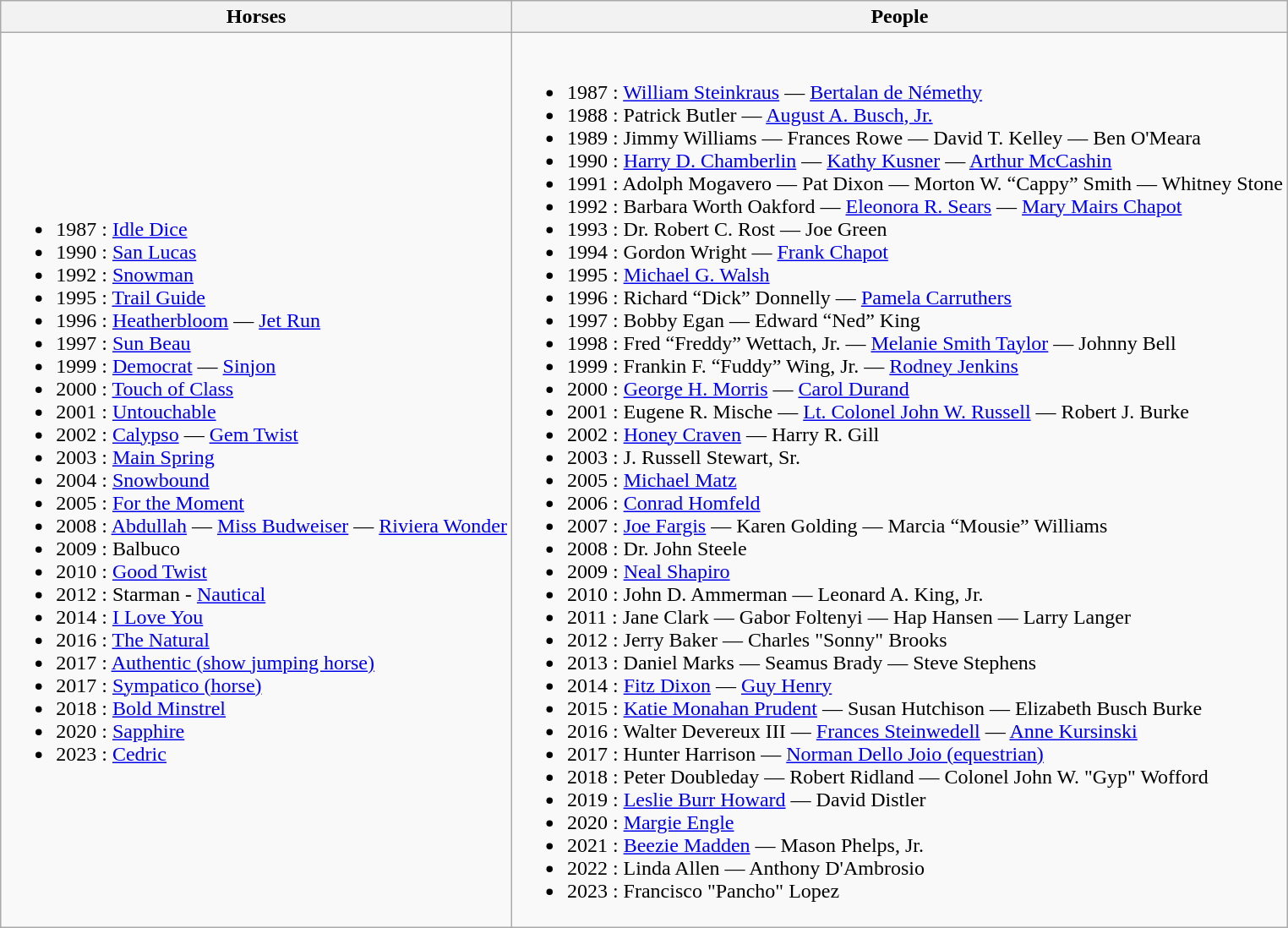<table class="wikitable">
<tr>
<th>Horses</th>
<th>People</th>
</tr>
<tr>
<td><br><ul><li>1987 :	<a href='#'>Idle Dice</a></li><li>1990 :	<a href='#'>San Lucas</a></li><li>1992 :	<a href='#'>Snowman</a></li><li>1995 :	<a href='#'>Trail Guide</a></li><li>1996 :	<a href='#'>Heatherbloom</a> — <a href='#'>Jet Run</a></li><li>1997 :	<a href='#'>Sun Beau</a></li><li>1999 :	<a href='#'>Democrat</a> — <a href='#'>Sinjon</a></li><li>2000 :	<a href='#'>Touch of Class</a></li><li>2001 : <a href='#'>Untouchable</a></li><li>2002 :	<a href='#'>Calypso</a> — <a href='#'>Gem Twist</a></li><li>2003 :	<a href='#'>Main Spring</a></li><li>2004 :	<a href='#'>Snowbound</a></li><li>2005 : <a href='#'>For the Moment</a></li><li>2008 : <a href='#'>Abdullah</a> — <a href='#'>Miss Budweiser</a> — <a href='#'>Riviera Wonder</a></li><li>2009 : Balbuco</li><li>2010 : <a href='#'>Good Twist</a></li><li>2012 : Starman - <a href='#'>Nautical</a></li><li>2014 : <a href='#'>I Love You</a></li><li>2016 : <a href='#'>The Natural</a></li><li>2017 : <a href='#'>Authentic (show jumping horse)</a></li><li>2017 : <a href='#'>Sympatico (horse)</a></li><li>2018 : <a href='#'>Bold Minstrel</a></li><li>2020 : <a href='#'>Sapphire</a></li><li>2023 : <a href='#'>Cedric</a></li></ul></td>
<td><br><ul><li>1987 :	<a href='#'>William Steinkraus</a> — <a href='#'>Bertalan de Némethy</a></li><li>1988 : Patrick Butler — <a href='#'>August A. Busch, Jr.</a></li><li>1989 : Jimmy Williams — Frances Rowe — David T. Kelley — Ben O'Meara</li><li>1990 :	<a href='#'>Harry D. Chamberlin</a> — <a href='#'>Kathy Kusner</a> — <a href='#'>Arthur McCashin</a></li><li>1991 : Adolph Mogavero — Pat Dixon — Morton W. “Cappy” Smith — Whitney Stone</li><li>1992 :	Barbara Worth Oakford — <a href='#'>Eleonora R. Sears</a> — <a href='#'>Mary Mairs Chapot</a></li><li>1993 : Dr. Robert C. Rost — Joe Green</li><li>1994 : Gordon Wright — <a href='#'>Frank Chapot</a></li><li>1995 :	<a href='#'>Michael G. Walsh</a></li><li>1996 :	Richard “Dick” Donnelly — <a href='#'>Pamela Carruthers</a></li><li>1997 :	Bobby Egan — Edward “Ned” King</li><li>1998 : Fred “Freddy” Wettach, Jr. — <a href='#'>Melanie Smith Taylor</a> — Johnny Bell</li><li>1999 :	Frankin F. “Fuddy” Wing, Jr. — <a href='#'>Rodney Jenkins</a></li><li>2000 :	<a href='#'>George H. Morris</a> — <a href='#'>Carol Durand</a></li><li>2001 :	Eugene R. Mische — <a href='#'>Lt. Colonel John W. Russell</a> — Robert J. Burke</li><li>2002 :	<a href='#'>Honey Craven</a> — Harry R. Gill</li><li>2003 :	J. Russell Stewart, Sr.</li><li>2005 : <a href='#'>Michael Matz</a></li><li>2006 : <a href='#'>Conrad Homfeld</a></li><li>2007 : <a href='#'>Joe Fargis</a> — Karen Golding — Marcia “Mousie” Williams</li><li>2008 : Dr. John Steele</li><li>2009 : <a href='#'>Neal Shapiro</a></li><li>2010 : John D. Ammerman — Leonard A. King, Jr.</li><li>2011 : Jane Clark —  Gabor Foltenyi —  Hap Hansen —  Larry Langer</li><li>2012 : Jerry Baker —  Charles "Sonny" Brooks</li><li>2013 : Daniel Marks —  Seamus Brady —  Steve Stephens</li><li>2014 : <a href='#'>Fitz Dixon</a> —  <a href='#'>Guy Henry</a></li><li>2015 : <a href='#'>Katie Monahan Prudent</a> — Susan Hutchison — Elizabeth Busch Burke</li><li>2016 : Walter Devereux III —  <a href='#'>Frances Steinwedell</a> — <a href='#'>Anne Kursinski</a></li><li>2017 : Hunter Harrison — <a href='#'>Norman Dello Joio (equestrian)</a></li><li>2018 : Peter Doubleday —  Robert Ridland —  Colonel John W. "Gyp" Wofford</li><li>2019 : <a href='#'>Leslie Burr Howard</a> —  David Distler</li><li>2020 : <a href='#'>Margie Engle</a></li><li>2021 : <a href='#'>Beezie Madden</a> —  Mason Phelps, Jr.</li><li>2022 : Linda Allen —  Anthony D'Ambrosio</li><li>2023 : Francisco "Pancho" Lopez</li></ul></td>
</tr>
</table>
